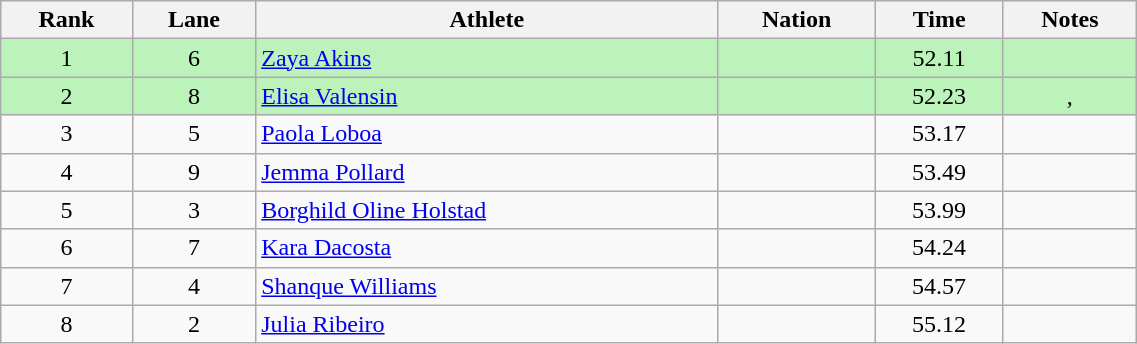<table class="wikitable sortable" style="text-align:center;width: 60%;">
<tr>
<th scope="col">Rank</th>
<th scope="col">Lane</th>
<th scope="col">Athlete</th>
<th scope="col">Nation</th>
<th scope="col">Time</th>
<th scope="col">Notes</th>
</tr>
<tr bgcolor=bbf3bb>
<td>1</td>
<td>6</td>
<td align=left><a href='#'>Zaya Akins</a></td>
<td align=left></td>
<td>52.11</td>
<td></td>
</tr>
<tr bgcolor=bbf3bb>
<td>2</td>
<td>8</td>
<td align=left><a href='#'>Elisa Valensin</a></td>
<td align=left></td>
<td>52.23</td>
<td>, </td>
</tr>
<tr>
<td>3</td>
<td>5</td>
<td align=left><a href='#'>Paola Loboa</a></td>
<td align=left></td>
<td>53.17</td>
<td></td>
</tr>
<tr>
<td>4</td>
<td>9</td>
<td align=left><a href='#'>Jemma Pollard</a></td>
<td align=left></td>
<td>53.49</td>
<td></td>
</tr>
<tr>
<td>5</td>
<td>3</td>
<td align=left><a href='#'>Borghild Oline Holstad</a></td>
<td align=left></td>
<td>53.99</td>
<td></td>
</tr>
<tr>
<td>6</td>
<td>7</td>
<td align=left><a href='#'>Kara Dacosta</a></td>
<td align=left></td>
<td>54.24</td>
<td></td>
</tr>
<tr>
<td>7</td>
<td>4</td>
<td align=left><a href='#'>Shanque Williams</a></td>
<td align=left></td>
<td>54.57</td>
<td></td>
</tr>
<tr>
<td>8</td>
<td>2</td>
<td align=left><a href='#'>Julia Ribeiro</a></td>
<td align=left></td>
<td>55.12</td>
<td></td>
</tr>
</table>
